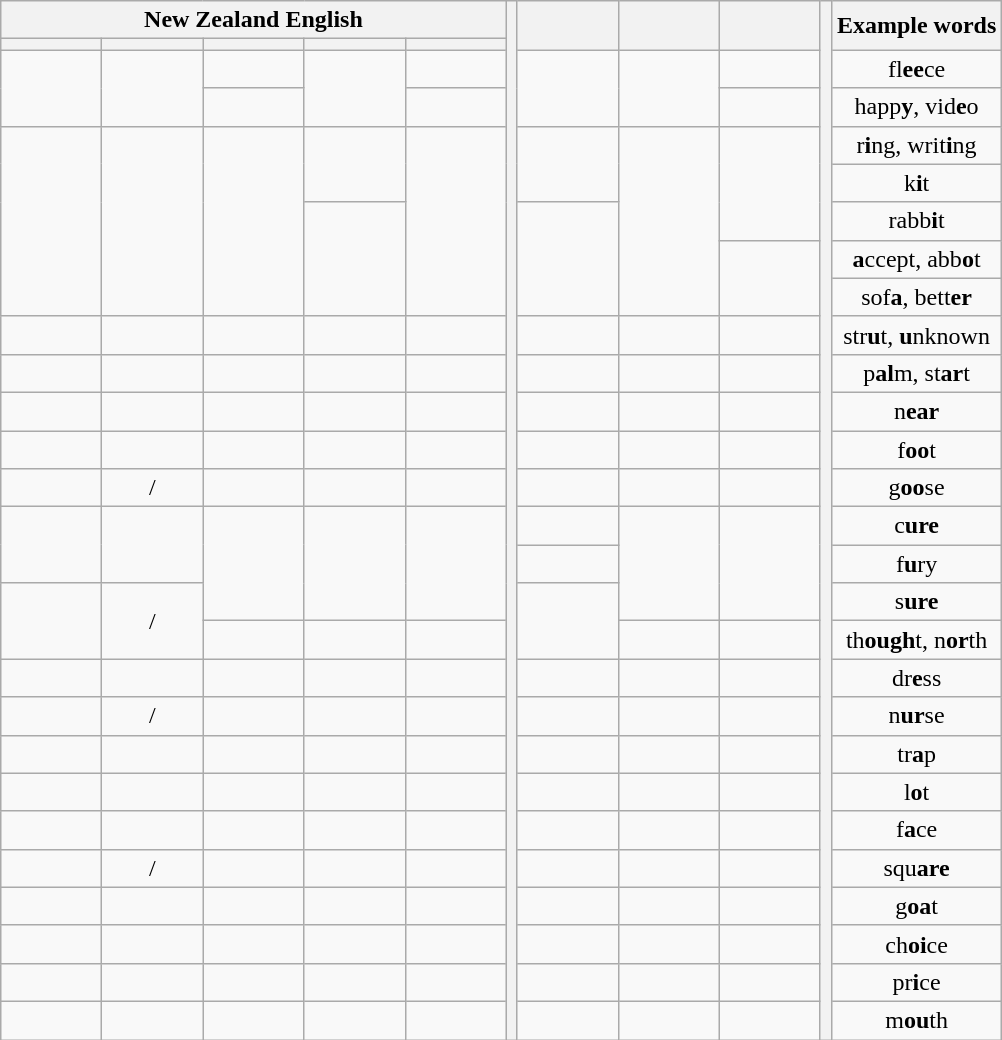<table class="wikitable" style="text-align:center">
<tr>
<th colspan="5">New Zealand English</th>
<th rowspan="28"></th>
<th rowspan="2" style="width:60px;"></th>
<th rowspan="2" style="width:60px;"></th>
<th rowspan="2" style="width:60px;"></th>
<th rowspan="28"></th>
<th rowspan="2">Example words</th>
</tr>
<tr>
<th style="width:60px;"></th>
<th style="width:60px;"></th>
<th style="width:60px;"></th>
<th style="width:60px;"></th>
<th style="width:60px;"></th>
</tr>
<tr>
<td rowspan="2"></td>
<td rowspan="2"></td>
<td></td>
<td rowspan="2"></td>
<td></td>
<td rowspan="2"></td>
<td rowspan="2"></td>
<td></td>
<td>fl<strong>ee</strong>ce</td>
</tr>
<tr>
<td></td>
<td></td>
<td></td>
<td>happ<strong>y</strong>, vid<strong>e</strong>o</td>
</tr>
<tr>
<td rowspan="5"></td>
<td rowspan="5"></td>
<td rowspan="5"></td>
<td rowspan="2"></td>
<td rowspan="5"></td>
<td rowspan="2"></td>
<td rowspan="5"></td>
<td rowspan="3"></td>
<td>r<strong>i</strong>ng, writ<strong>i</strong>ng</td>
</tr>
<tr>
<td>k<strong>i</strong>t</td>
</tr>
<tr>
<td rowspan="3"></td>
<td rowspan="3"></td>
<td>rabb<strong>i</strong>t</td>
</tr>
<tr>
<td rowspan="2"></td>
<td><strong>a</strong>ccept, abb<strong>o</strong>t</td>
</tr>
<tr>
<td>sof<strong>a</strong>, bett<strong>er</strong></td>
</tr>
<tr>
<td></td>
<td></td>
<td></td>
<td></td>
<td></td>
<td></td>
<td></td>
<td></td>
<td>str<strong>u</strong>t, <strong>u</strong>nknown</td>
</tr>
<tr>
<td></td>
<td></td>
<td></td>
<td></td>
<td></td>
<td></td>
<td></td>
<td></td>
<td>p<strong>al</strong>m, st<strong>ar</strong>t</td>
</tr>
<tr>
<td></td>
<td></td>
<td></td>
<td></td>
<td></td>
<td></td>
<td></td>
<td></td>
<td>n<strong>ear</strong></td>
</tr>
<tr>
<td></td>
<td></td>
<td></td>
<td></td>
<td></td>
<td></td>
<td></td>
<td></td>
<td>f<strong>oo</strong>t</td>
</tr>
<tr>
<td></td>
<td> / </td>
<td></td>
<td></td>
<td></td>
<td></td>
<td></td>
<td></td>
<td>g<strong>oo</strong>se</td>
</tr>
<tr>
<td rowspan="2"></td>
<td rowspan="2"></td>
<td rowspan="3"></td>
<td rowspan="3"></td>
<td rowspan="3"></td>
<td></td>
<td rowspan="3"></td>
<td rowspan="3"></td>
<td>c<strong>ure</strong></td>
</tr>
<tr>
<td></td>
<td>f<strong>u</strong>ry</td>
</tr>
<tr>
<td rowspan="2"></td>
<td rowspan="2"> / </td>
<td rowspan="2"></td>
<td>s<strong>ure</strong></td>
</tr>
<tr>
<td></td>
<td></td>
<td></td>
<td></td>
<td></td>
<td>th<strong>ough</strong>t, n<strong>or</strong>th</td>
</tr>
<tr>
<td></td>
<td></td>
<td></td>
<td></td>
<td></td>
<td></td>
<td></td>
<td></td>
<td>dr<strong>e</strong>ss</td>
</tr>
<tr>
<td></td>
<td> / </td>
<td></td>
<td></td>
<td></td>
<td></td>
<td></td>
<td></td>
<td>n<strong>ur</strong>se</td>
</tr>
<tr>
<td></td>
<td></td>
<td></td>
<td></td>
<td></td>
<td></td>
<td></td>
<td></td>
<td>tr<strong>a</strong>p</td>
</tr>
<tr>
<td></td>
<td></td>
<td></td>
<td></td>
<td></td>
<td></td>
<td></td>
<td></td>
<td>l<strong>o</strong>t</td>
</tr>
<tr>
<td></td>
<td></td>
<td></td>
<td></td>
<td></td>
<td></td>
<td></td>
<td></td>
<td>f<strong>a</strong>ce</td>
</tr>
<tr>
<td></td>
<td> / </td>
<td></td>
<td></td>
<td></td>
<td></td>
<td></td>
<td></td>
<td>squ<strong>are</strong></td>
</tr>
<tr>
<td></td>
<td></td>
<td></td>
<td></td>
<td></td>
<td></td>
<td></td>
<td></td>
<td>g<strong>oa</strong>t</td>
</tr>
<tr>
<td></td>
<td></td>
<td></td>
<td></td>
<td></td>
<td></td>
<td></td>
<td></td>
<td>ch<strong>oi</strong>ce</td>
</tr>
<tr>
<td></td>
<td></td>
<td></td>
<td></td>
<td></td>
<td></td>
<td></td>
<td></td>
<td>pr<strong>i</strong>ce</td>
</tr>
<tr>
<td></td>
<td></td>
<td></td>
<td></td>
<td></td>
<td></td>
<td></td>
<td></td>
<td>m<strong>ou</strong>th</td>
</tr>
</table>
